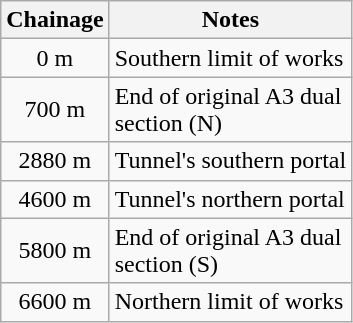<table class="wikitable floatright">
<tr>
<th>Chainage</th>
<th>Notes</th>
</tr>
<tr>
<td align="center">0 m</td>
<td>Southern limit of works</td>
</tr>
<tr>
<td align="center">700 m</td>
<td>End of original A3 dual<br>section (N)</td>
</tr>
<tr>
<td align="center">2880 m</td>
<td>Tunnel's southern portal</td>
</tr>
<tr>
<td align="center">4600 m</td>
<td>Tunnel's northern portal</td>
</tr>
<tr>
<td align="center">5800 m</td>
<td>End of original A3 dual<br>section (S)</td>
</tr>
<tr>
<td align="center">6600 m</td>
<td>Northern limit of works</td>
</tr>
</table>
